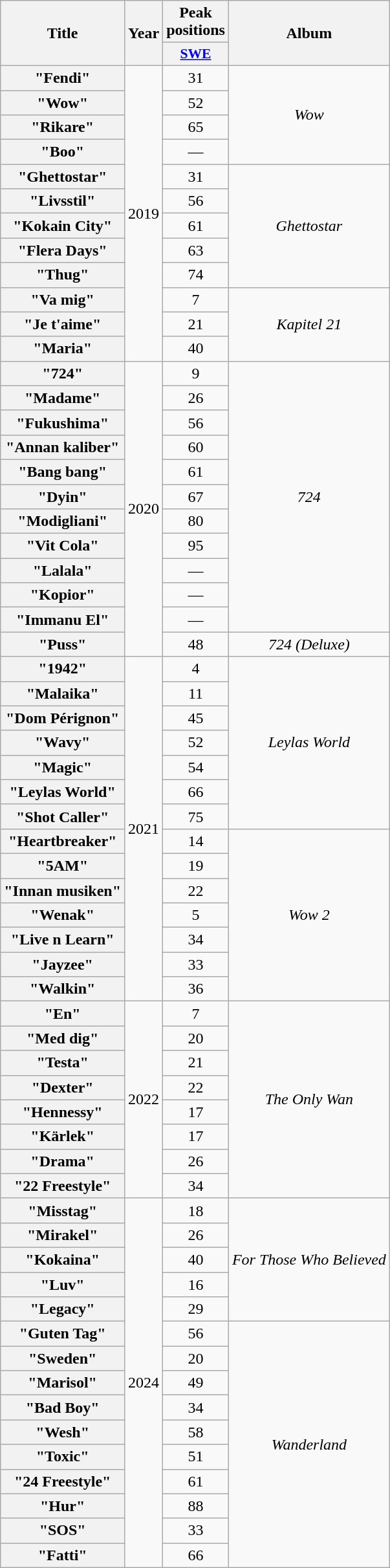<table class="wikitable plainrowheaders" style="text-align:center">
<tr>
<th scope="col" rowspan="2">Title</th>
<th scope="col" rowspan="2">Year</th>
<th scope="col" colspan="1">Peak positions</th>
<th scope="col" rowspan="2">Album</th>
</tr>
<tr>
<th scope="col" style="width:3em;font-size:90%;"><a href='#'>SWE</a><br></th>
</tr>
<tr>
<th scope="row">"Fendi"</th>
<td rowspan="12">2019</td>
<td>31</td>
<td rowspan="4"><em>Wow</em></td>
</tr>
<tr>
<th scope="row">"Wow"</th>
<td>52</td>
</tr>
<tr>
<th scope="row">"Rikare"</th>
<td>65</td>
</tr>
<tr>
<th scope="row">"Boo"</th>
<td>—</td>
</tr>
<tr>
<th scope="row">"Ghettostar"</th>
<td>31</td>
<td rowspan="5"><em>Ghettostar</em></td>
</tr>
<tr>
<th scope="row">"Livsstil"</th>
<td>56</td>
</tr>
<tr>
<th scope="row">"Kokain City"</th>
<td>61</td>
</tr>
<tr>
<th scope="row">"Flera Days"</th>
<td>63</td>
</tr>
<tr>
<th scope="row">"Thug"</th>
<td>74</td>
</tr>
<tr>
<th scope="row">"Va mig"</th>
<td>7</td>
<td rowspan="3"><em>Kapitel 21</em></td>
</tr>
<tr>
<th scope="row">"Je t'aime"</th>
<td>21</td>
</tr>
<tr>
<th scope="row">"Maria"</th>
<td>40</td>
</tr>
<tr>
<th scope="row">"724"</th>
<td rowspan="12">2020</td>
<td>9</td>
<td rowspan="11"><em>724</em></td>
</tr>
<tr>
<th scope="row">"Madame"</th>
<td>26</td>
</tr>
<tr>
<th scope="row">"Fukushima"</th>
<td>56</td>
</tr>
<tr>
<th scope="row">"Annan kaliber"</th>
<td>60</td>
</tr>
<tr>
<th scope="row">"Bang bang"</th>
<td>61</td>
</tr>
<tr>
<th scope="row">"Dyin"</th>
<td>67</td>
</tr>
<tr>
<th scope="row">"Modigliani"</th>
<td>80</td>
</tr>
<tr>
<th scope="row">"Vit Cola"</th>
<td>95</td>
</tr>
<tr>
<th scope="row">"Lalala"</th>
<td>—</td>
</tr>
<tr>
<th scope="row">"Kopior"</th>
<td>—</td>
</tr>
<tr>
<th scope="row">"Immanu El"</th>
<td>—</td>
</tr>
<tr>
<th scope="row">"Puss"</th>
<td>48</td>
<td><em>724 (Deluxe)</em></td>
</tr>
<tr>
<th scope="row">"1942"</th>
<td rowspan="14">2021</td>
<td>4</td>
<td rowspan="7"><em>Leylas World</em></td>
</tr>
<tr>
<th scope="row">"Malaika"</th>
<td>11<br></td>
</tr>
<tr>
<th scope="row">"Dom Pérignon"</th>
<td>45</td>
</tr>
<tr>
<th scope="row">"Wavy"</th>
<td>52</td>
</tr>
<tr>
<th scope="row">"Magic"</th>
<td>54</td>
</tr>
<tr>
<th scope="row">"Leylas World"</th>
<td>66</td>
</tr>
<tr>
<th scope="row">"Shot Caller"</th>
<td>75</td>
</tr>
<tr>
<th scope="row">"Heartbreaker"</th>
<td>14</td>
<td rowspan="7"><em>Wow 2</em></td>
</tr>
<tr>
<th scope="row">"5AM"</th>
<td>19</td>
</tr>
<tr>
<th scope="row">"Innan musiken"</th>
<td>22</td>
</tr>
<tr>
<th scope="row">"Wenak"</th>
<td>5</td>
</tr>
<tr>
<th scope="row">"Live n Learn"</th>
<td>34</td>
</tr>
<tr>
<th scope="row">"Jayzee"</th>
<td>33</td>
</tr>
<tr>
<th scope="row">"Walkin"</th>
<td>36</td>
</tr>
<tr>
<th scope="row">"En"</th>
<td rowspan="8">2022</td>
<td>7</td>
<td rowspan="8"><em>The Only Wan</em></td>
</tr>
<tr>
<th scope="row">"Med dig"</th>
<td>20</td>
</tr>
<tr>
<th scope="row">"Testa"</th>
<td>21</td>
</tr>
<tr>
<th scope="row">"Dexter"</th>
<td>22</td>
</tr>
<tr>
<th scope="row">"Hennessy"</th>
<td>17</td>
</tr>
<tr>
<th scope="row">"Kärlek"</th>
<td>17<br></td>
</tr>
<tr>
<th scope="row">"Drama"</th>
<td>26<br></td>
</tr>
<tr>
<th scope="row">"22 Freestyle"</th>
<td>34<br></td>
</tr>
<tr>
<th scope="row">"Misstag"</th>
<td rowspan="15">2024</td>
<td>18</td>
<td rowspan="5"><em>For Those Who Believed</em></td>
</tr>
<tr>
<th scope="row">"Mirakel"</th>
<td>26</td>
</tr>
<tr>
<th scope="row">"Kokaina"</th>
<td>40</td>
</tr>
<tr>
<th scope="row">"Luv"</th>
<td>16</td>
</tr>
<tr>
<th scope="row">"Legacy"</th>
<td>29</td>
</tr>
<tr>
<th scope="row">"Guten Tag"</th>
<td>56</td>
<td rowspan="10"><em>Wanderland</em></td>
</tr>
<tr>
<th scope="row">"Sweden"</th>
<td>20</td>
</tr>
<tr>
<th scope="row">"Marisol"</th>
<td>49</td>
</tr>
<tr>
<th scope="row">"Bad Boy"</th>
<td>34</td>
</tr>
<tr>
<th scope="row">"Wesh"</th>
<td>58</td>
</tr>
<tr>
<th scope="row">"Toxic"</th>
<td>51</td>
</tr>
<tr>
<th scope="row">"24 Freestyle"</th>
<td>61</td>
</tr>
<tr>
<th scope="row">"Hur"</th>
<td>88</td>
</tr>
<tr>
<th scope="row">"SOS"</th>
<td>33</td>
</tr>
<tr>
<th scope="row">"Fatti"</th>
<td>66</td>
</tr>
</table>
